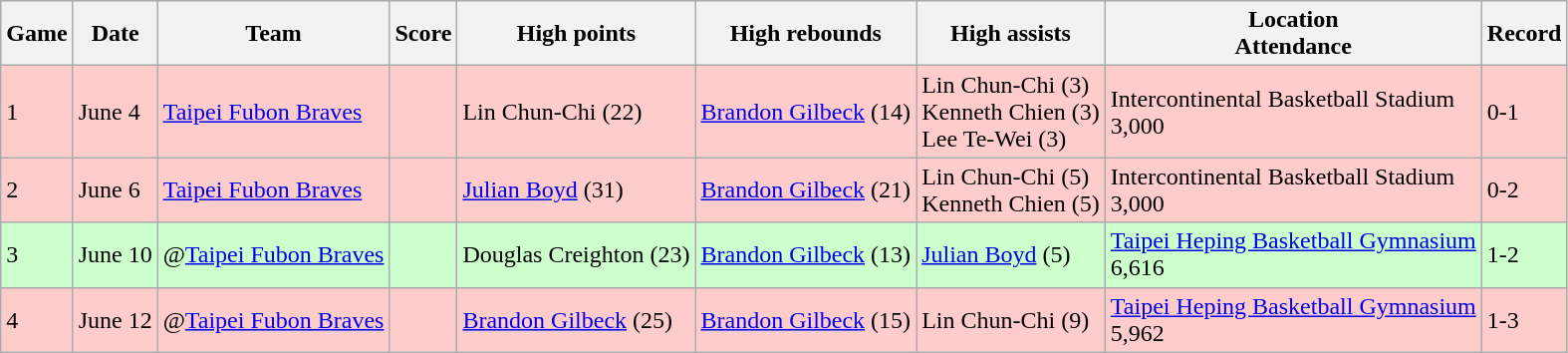<table class="wikitable">
<tr>
<th>Game</th>
<th>Date</th>
<th>Team</th>
<th>Score</th>
<th>High points</th>
<th>High rebounds</th>
<th>High assists</th>
<th>Location<br>Attendance</th>
<th>Record</th>
</tr>
<tr style="background:#fcc">
<td>1</td>
<td>June 4</td>
<td><a href='#'>Taipei Fubon Braves</a></td>
<td></td>
<td>Lin Chun-Chi (22)</td>
<td><a href='#'>Brandon Gilbeck</a> (14)</td>
<td>Lin Chun-Chi (3)<br>Kenneth Chien (3)<br>Lee Te-Wei (3)</td>
<td>Intercontinental Basketball Stadium<br>3,000</td>
<td>0-1</td>
</tr>
<tr style="background:#fcc">
<td>2</td>
<td>June 6</td>
<td><a href='#'>Taipei Fubon Braves</a></td>
<td></td>
<td><a href='#'>Julian Boyd</a> (31)</td>
<td><a href='#'>Brandon Gilbeck</a> (21)</td>
<td>Lin Chun-Chi (5)<br>Kenneth Chien (5)</td>
<td>Intercontinental Basketball Stadium<br>3,000</td>
<td>0-2</td>
</tr>
<tr style="background:#cfc">
<td>3</td>
<td>June 10</td>
<td>@<a href='#'>Taipei Fubon Braves</a></td>
<td></td>
<td>Douglas Creighton (23)</td>
<td><a href='#'>Brandon Gilbeck</a> (13)</td>
<td><a href='#'>Julian Boyd</a> (5)</td>
<td><a href='#'>Taipei Heping Basketball Gymnasium</a><br>6,616</td>
<td>1-2</td>
</tr>
<tr style="background:#fcc">
<td>4</td>
<td>June 12</td>
<td>@<a href='#'>Taipei Fubon Braves</a></td>
<td></td>
<td><a href='#'>Brandon Gilbeck</a> (25)</td>
<td><a href='#'>Brandon Gilbeck</a> (15)</td>
<td>Lin Chun-Chi (9)</td>
<td><a href='#'>Taipei Heping Basketball Gymnasium</a><br>5,962</td>
<td>1-3</td>
</tr>
</table>
